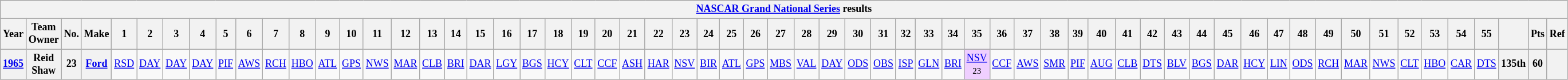<table class="wikitable" style="text-align:center; font-size:75%">
<tr>
<th colspan=62><a href='#'>NASCAR Grand National Series</a> results</th>
</tr>
<tr>
<th>Year</th>
<th>Team Owner</th>
<th>No.</th>
<th>Make</th>
<th>1</th>
<th>2</th>
<th>3</th>
<th>4</th>
<th>5</th>
<th>6</th>
<th>7</th>
<th>8</th>
<th>9</th>
<th>10</th>
<th>11</th>
<th>12</th>
<th>13</th>
<th>14</th>
<th>15</th>
<th>16</th>
<th>17</th>
<th>18</th>
<th>19</th>
<th>20</th>
<th>21</th>
<th>22</th>
<th>23</th>
<th>24</th>
<th>25</th>
<th>26</th>
<th>27</th>
<th>28</th>
<th>29</th>
<th>30</th>
<th>31</th>
<th>32</th>
<th>33</th>
<th>34</th>
<th>35</th>
<th>36</th>
<th>37</th>
<th>38</th>
<th>39</th>
<th>40</th>
<th>41</th>
<th>42</th>
<th>43</th>
<th>44</th>
<th>45</th>
<th>46</th>
<th>47</th>
<th>48</th>
<th>49</th>
<th>50</th>
<th>51</th>
<th>52</th>
<th>53</th>
<th>54</th>
<th>55</th>
<th></th>
<th>Pts</th>
<th>Ref</th>
</tr>
<tr>
<th><a href='#'>1965</a></th>
<th>Reid Shaw</th>
<th>23</th>
<th><a href='#'>Ford</a></th>
<td><a href='#'>RSD</a></td>
<td><a href='#'>DAY</a></td>
<td><a href='#'>DAY</a></td>
<td><a href='#'>DAY</a></td>
<td><a href='#'>PIF</a></td>
<td><a href='#'>AWS</a></td>
<td><a href='#'>RCH</a></td>
<td><a href='#'>HBO</a></td>
<td><a href='#'>ATL</a></td>
<td><a href='#'>GPS</a></td>
<td><a href='#'>NWS</a></td>
<td><a href='#'>MAR</a></td>
<td><a href='#'>CLB</a></td>
<td><a href='#'>BRI</a></td>
<td><a href='#'>DAR</a></td>
<td><a href='#'>LGY</a></td>
<td><a href='#'>BGS</a></td>
<td><a href='#'>HCY</a></td>
<td><a href='#'>CLT</a></td>
<td><a href='#'>CCF</a></td>
<td><a href='#'>ASH</a></td>
<td><a href='#'>HAR</a></td>
<td><a href='#'>NSV</a></td>
<td><a href='#'>BIR</a></td>
<td><a href='#'>ATL</a></td>
<td><a href='#'>GPS</a></td>
<td><a href='#'>MBS</a></td>
<td><a href='#'>VAL</a></td>
<td><a href='#'>DAY</a></td>
<td><a href='#'>ODS</a></td>
<td><a href='#'>OBS</a></td>
<td><a href='#'>ISP</a></td>
<td><a href='#'>GLN</a></td>
<td><a href='#'>BRI</a></td>
<td style="background:#EFCFFF;"><a href='#'>NSV</a><br><small>23</small></td>
<td><a href='#'>CCF</a></td>
<td><a href='#'>AWS</a></td>
<td><a href='#'>SMR</a></td>
<td><a href='#'>PIF</a></td>
<td><a href='#'>AUG</a></td>
<td><a href='#'>CLB</a></td>
<td><a href='#'>DTS</a></td>
<td><a href='#'>BLV</a></td>
<td><a href='#'>BGS</a></td>
<td><a href='#'>DAR</a></td>
<td><a href='#'>HCY</a></td>
<td><a href='#'>LIN</a></td>
<td><a href='#'>ODS</a></td>
<td><a href='#'>RCH</a></td>
<td><a href='#'>MAR</a></td>
<td><a href='#'>NWS</a></td>
<td><a href='#'>CLT</a></td>
<td><a href='#'>HBO</a></td>
<td><a href='#'>CAR</a></td>
<td><a href='#'>DTS</a></td>
<th>135th</th>
<th>60</th>
<th></th>
</tr>
</table>
